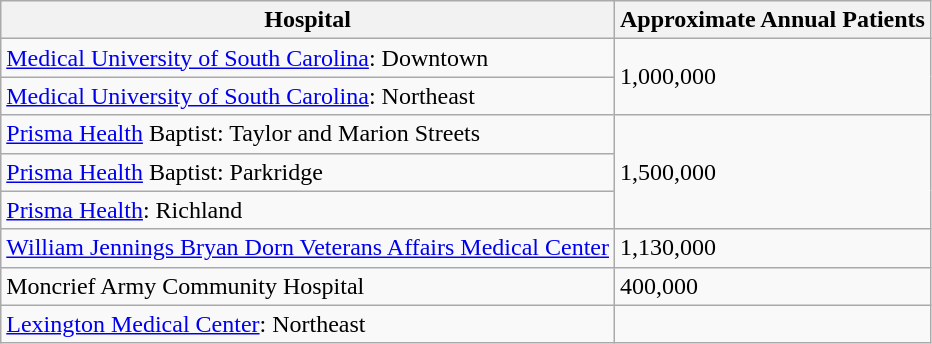<table class="wikitable sortable">
<tr>
<th>Hospital</th>
<th>Approximate Annual Patients</th>
</tr>
<tr>
<td><a href='#'>Medical University of South Carolina</a>: Downtown</td>
<td rowspan=2>1,000,000</td>
</tr>
<tr>
<td><a href='#'>Medical University of South Carolina</a>: Northeast</td>
</tr>
<tr>
<td><a href='#'>Prisma Health</a> Baptist: Taylor and Marion Streets</td>
<td rowspan=3>1,500,000</td>
</tr>
<tr>
<td><a href='#'>Prisma Health</a> Baptist: Parkridge</td>
</tr>
<tr>
<td><a href='#'>Prisma Health</a>: Richland</td>
</tr>
<tr>
<td><a href='#'>William Jennings Bryan Dorn Veterans Affairs Medical Center</a></td>
<td>1,130,000</td>
</tr>
<tr>
<td>Moncrief Army Community Hospital</td>
<td>400,000</td>
</tr>
<tr>
<td><a href='#'>Lexington Medical Center</a>: Northeast</td>
<td></td>
</tr>
</table>
